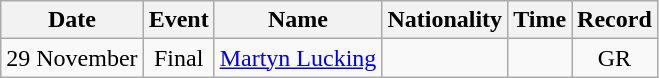<table class=wikitable style=text-align:center>
<tr>
<th>Date</th>
<th>Event</th>
<th>Name</th>
<th>Nationality</th>
<th>Time</th>
<th>Record</th>
</tr>
<tr>
<td>29 November</td>
<td>Final</td>
<td align=left><a href='#'>Martyn Lucking</a></td>
<td></td>
<td></td>
<td>GR</td>
</tr>
</table>
